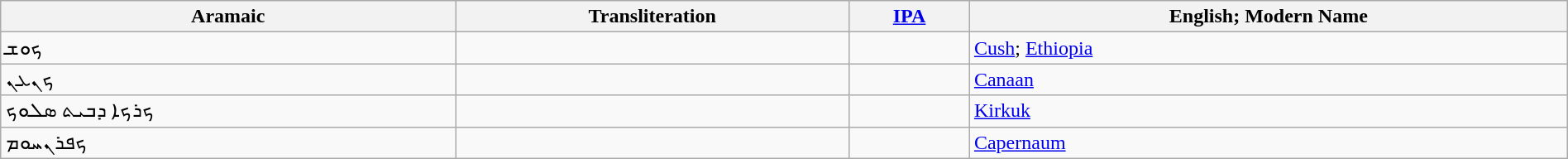<table class="wikitable" width="100%">
<tr>
<th>Aramaic</th>
<th>Transliteration</th>
<th><a href='#'>IPA</a></th>
<th>English; Modern Name</th>
</tr>
<tr>
<td>ܟܘܫ</td>
<td><em></em></td>
<td></td>
<td><a href='#'>Cush</a>; <a href='#'>Ethiopia</a></td>
</tr>
<tr>
<td>ܟܢܥܢ</td>
<td><em></em></td>
<td></td>
<td><a href='#'>Canaan</a></td>
</tr>
<tr>
<td>ܟܪܟܐ ܕܒܝܬ ܣܠܘܟ</td>
<td><em></em></td>
<td></td>
<td><a href='#'>Kirkuk</a></td>
</tr>
<tr>
<td>ܟܦܪܢܚܘܡ</td>
<td><em></em></td>
<td></td>
<td><a href='#'>Capernaum</a></td>
</tr>
</table>
